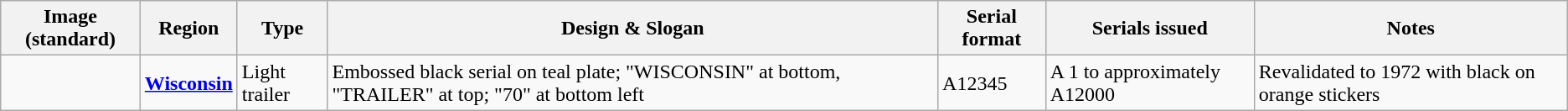<table class="wikitable">
<tr>
<th>Image (standard)</th>
<th>Region</th>
<th>Type</th>
<th>Design & Slogan</th>
<th>Serial format</th>
<th>Serials issued</th>
<th>Notes</th>
</tr>
<tr>
<td></td>
<td><a href='#'><strong>Wisconsin</strong></a></td>
<td>Light trailer</td>
<td>Embossed black serial on teal plate; "WISCONSIN" at bottom, "TRAILER" at top; "70" at bottom left</td>
<td>A12345</td>
<td>A 1 to approximately A12000</td>
<td>Revalidated to 1972 with black on orange stickers</td>
</tr>
</table>
